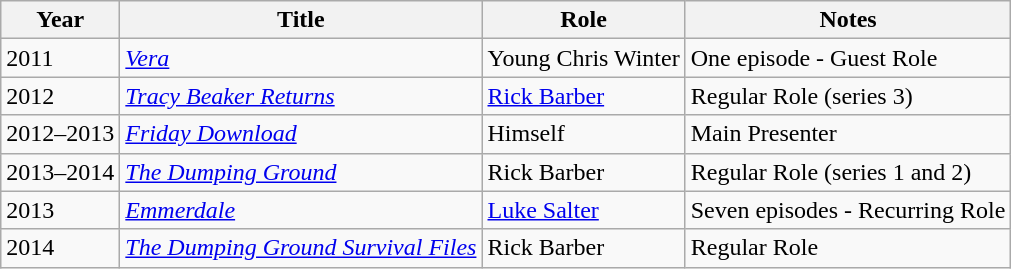<table class="wikitable">
<tr>
<th>Year</th>
<th>Title</th>
<th>Role</th>
<th>Notes</th>
</tr>
<tr>
<td>2011</td>
<td><em><a href='#'>Vera</a></em></td>
<td>Young Chris Winter</td>
<td>One episode - Guest Role</td>
</tr>
<tr>
<td>2012</td>
<td><em><a href='#'>Tracy Beaker Returns</a></em></td>
<td><a href='#'>Rick Barber</a></td>
<td>Regular Role (series 3)</td>
</tr>
<tr>
<td>2012–2013</td>
<td><em><a href='#'>Friday Download</a></em></td>
<td>Himself</td>
<td>Main Presenter</td>
</tr>
<tr>
<td>2013–2014</td>
<td><em><a href='#'>The Dumping Ground</a></em></td>
<td>Rick Barber</td>
<td>Regular Role (series 1 and 2)</td>
</tr>
<tr>
<td>2013</td>
<td><em><a href='#'>Emmerdale</a></em></td>
<td><a href='#'>Luke Salter</a></td>
<td>Seven episodes - Recurring Role</td>
</tr>
<tr>
<td>2014</td>
<td><em><a href='#'>The Dumping Ground Survival Files</a></em></td>
<td>Rick Barber</td>
<td>Regular Role</td>
</tr>
</table>
